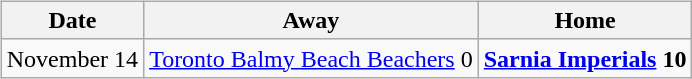<table cellspacing="10">
<tr>
<td valign="top"><br><table class="wikitable">
<tr>
<th>Date</th>
<th>Away</th>
<th>Home</th>
</tr>
<tr>
<td>November 14</td>
<td><a href='#'>Toronto Balmy Beach Beachers</a> 0</td>
<td><strong><a href='#'>Sarnia Imperials</a> 10</strong></td>
</tr>
</table>
</td>
</tr>
</table>
